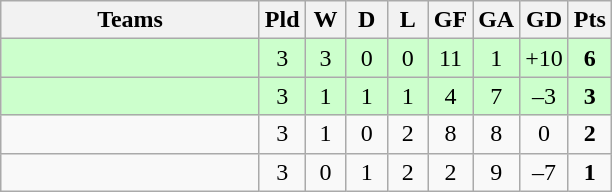<table class="wikitable" style="text-align: center;">
<tr>
<th width=165>Teams</th>
<th width=20>Pld</th>
<th width=20>W</th>
<th width=20>D</th>
<th width=20>L</th>
<th width=20>GF</th>
<th width=20>GA</th>
<th width=20>GD</th>
<th width=20>Pts</th>
</tr>
<tr align=center style="background:#ccffcc;">
<td style="text-align:left;"></td>
<td>3</td>
<td>3</td>
<td>0</td>
<td>0</td>
<td>11</td>
<td>1</td>
<td>+10</td>
<td><strong>6</strong></td>
</tr>
<tr align=center style="background:#ccffcc;">
<td style="text-align:left;"></td>
<td>3</td>
<td>1</td>
<td>1</td>
<td>1</td>
<td>4</td>
<td>7</td>
<td>–3</td>
<td><strong>3</strong></td>
</tr>
<tr align=center>
<td style="text-align:left;"></td>
<td>3</td>
<td>1</td>
<td>0</td>
<td>2</td>
<td>8</td>
<td>8</td>
<td>0</td>
<td><strong>2</strong></td>
</tr>
<tr align=center>
<td style="text-align:left;"></td>
<td>3</td>
<td>0</td>
<td>1</td>
<td>2</td>
<td>2</td>
<td>9</td>
<td>–7</td>
<td><strong>1</strong></td>
</tr>
</table>
